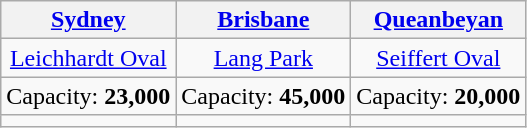<table class="wikitable" style="text-align:center">
<tr>
<th><a href='#'>Sydney</a></th>
<th><a href='#'>Brisbane</a></th>
<th><a href='#'>Queanbeyan</a></th>
</tr>
<tr>
<td><a href='#'>Leichhardt Oval</a></td>
<td><a href='#'>Lang Park</a></td>
<td><a href='#'>Seiffert Oval</a></td>
</tr>
<tr>
<td>Capacity: <strong>23,000</strong></td>
<td>Capacity: <strong>45,000</strong></td>
<td>Capacity: <strong>20,000</strong></td>
</tr>
<tr>
<td></td>
<td></td>
<td></td>
</tr>
</table>
